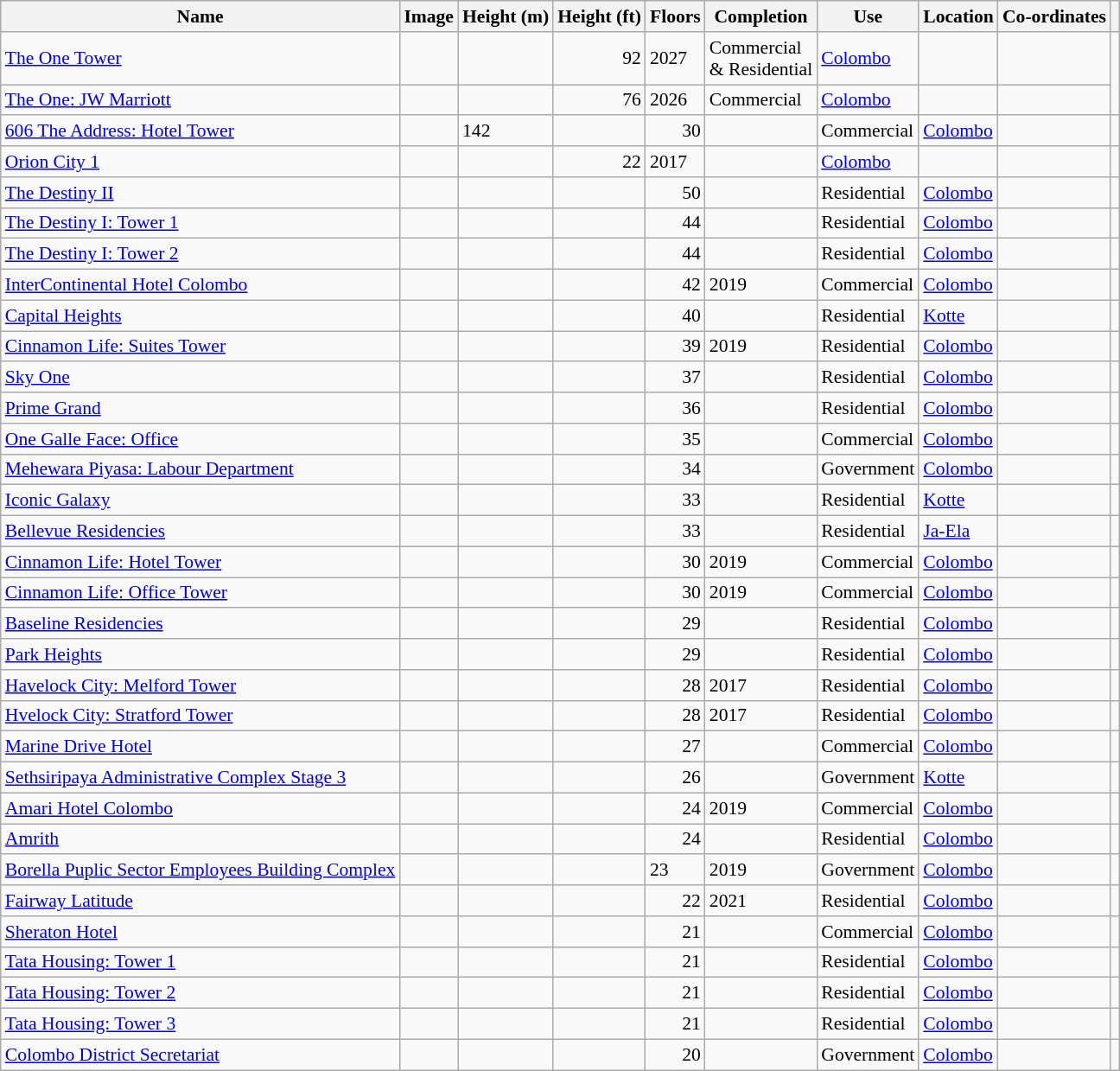<table class="wikitable plainrowheaders sortable" style="font-size:90%; text-align:left;">
<tr>
<th scope="col">Name</th>
<th scope="col" class="unsortable">Image</th>
<th scope="col">Height (m)</th>
<th scope="col">Height (ft)</th>
<th scope="col">Floors</th>
<th scope="col">Completion</th>
<th scope="col">Use</th>
<th scope="col">Location</th>
<th scope="col">Co-ordinates</th>
<th scope="col" class="unsortable"></th>
</tr>
<tr>
<td><a href='#'>The One Tower</a></td>
<td align=center></td>
<td></td>
<td align=right>92</td>
<td>2027</td>
<td>Commercial<br> & Residential</td>
<td><a href='#'>Colombo</a></td>
<td></td>
<td></td>
</tr>
<tr>
<td><a href='#'>The One: JW Marriott</a></td>
<td align=center></td>
<td></td>
<td align=right>76</td>
<td>2026</td>
<td>Commercial</td>
<td><a href='#'>Colombo</a></td>
<td></td>
<td></td>
</tr>
<tr>
<td><a href='#'>606 The Address: Hotel Tower</a></td>
<td align=center></td>
<td>142</td>
<td></td>
<td align=right>30</td>
<td></td>
<td>Commercial</td>
<td><a href='#'>Colombo</a></td>
<td></td>
<td></td>
</tr>
<tr>
<td><a href='#'>Orion City 1</a></td>
<td align=center></td>
<td></td>
<td align=right>22</td>
<td>2017</td>
<td></td>
<td><a href='#'>Colombo</a></td>
<td></td>
<td></td>
</tr>
<tr>
<td><a href='#'>The Destiny II</a></td>
<td align=center></td>
<td> </td>
<td> </td>
<td align=right>50</td>
<td> </td>
<td>Residential</td>
<td><a href='#'>Colombo</a></td>
<td></td>
<td></td>
</tr>
<tr>
<td><a href='#'>The Destiny I: Tower 1</a></td>
<td align="center"></td>
<td> </td>
<td> </td>
<td align="right">44</td>
<td></td>
<td>Residential</td>
<td><a href='#'>Colombo</a></td>
<td></td>
<td></td>
</tr>
<tr>
<td><a href='#'>The Destiny I: Tower 2</a></td>
<td align="center"></td>
<td> </td>
<td> </td>
<td align="right">44</td>
<td></td>
<td>Residential</td>
<td><a href='#'>Colombo</a></td>
<td></td>
<td></td>
</tr>
<tr>
<td><a href='#'>InterContinental Hotel Colombo</a></td>
<td></td>
<td></td>
<td></td>
<td align="right">42</td>
<td>2019</td>
<td>Commercial</td>
<td><a href='#'>Colombo</a></td>
<td></td>
<td></td>
</tr>
<tr>
<td><a href='#'>Capital Heights</a></td>
<td></td>
<td></td>
<td></td>
<td align=right>40</td>
<td></td>
<td>Residential</td>
<td><a href='#'>Kotte</a></td>
<td></td>
<td></td>
</tr>
<tr>
<td><a href='#'>Cinnamon Life: Suites Tower</a></td>
<td align="center"></td>
<td> </td>
<td> </td>
<td align="right">39</td>
<td>2019</td>
<td>Residential</td>
<td><a href='#'>Colombo</a></td>
<td></td>
<td></td>
</tr>
<tr>
<td><a href='#'>Sky One</a></td>
<td></td>
<td></td>
<td></td>
<td align="right">37</td>
<td></td>
<td>Residential</td>
<td><a href='#'>Colombo</a></td>
<td></td>
<td></td>
</tr>
<tr>
<td><a href='#'>Prime Grand</a></td>
<td></td>
<td></td>
<td></td>
<td align=right>36</td>
<td></td>
<td>Residential</td>
<td><a href='#'>Colombo</a></td>
<td></td>
<td></td>
</tr>
<tr>
<td><a href='#'>One Galle Face: Office</a></td>
<td align=center></td>
<td> </td>
<td> </td>
<td align=right>35</td>
<td></td>
<td>Commercial</td>
<td><a href='#'>Colombo</a></td>
<td></td>
<td></td>
</tr>
<tr>
<td><a href='#'>Mehewara Piyasa: Labour Department</a></td>
<td></td>
<td></td>
<td></td>
<td align=right>34</td>
<td></td>
<td>Government</td>
<td><a href='#'>Colombo</a></td>
<td></td>
<td></td>
</tr>
<tr>
<td><a href='#'>Iconic Galaxy</a></td>
<td></td>
<td></td>
<td></td>
<td align=right>33</td>
<td></td>
<td>Residential</td>
<td><a href='#'>Kotte</a></td>
<td></td>
<td></td>
</tr>
<tr>
<td><a href='#'>Bellevue Residencies</a></td>
<td></td>
<td></td>
<td></td>
<td align=right>33</td>
<td></td>
<td>Residential</td>
<td><a href='#'>Ja-Ela</a></td>
<td></td>
<td></td>
</tr>
<tr>
<td><a href='#'>Cinnamon Life: Hotel Tower</a></td>
<td></td>
<td></td>
<td></td>
<td align=right>30</td>
<td>2019</td>
<td>Commercial</td>
<td><a href='#'>Colombo</a></td>
<td></td>
<td></td>
</tr>
<tr>
<td><a href='#'>Cinnamon Life: Office Tower</a></td>
<td align="center"></td>
<td> </td>
<td> </td>
<td align=right>30</td>
<td>2019</td>
<td>Commercial</td>
<td><a href='#'>Colombo</a></td>
<td></td>
<td></td>
</tr>
<tr>
<td><a href='#'>Baseline Residencies</a> </td>
<td align=center></td>
<td> </td>
<td> </td>
<td align=right>29</td>
<td> </td>
<td>Residential</td>
<td><a href='#'>Colombo</a></td>
<td></td>
<td></td>
</tr>
<tr>
<td><a href='#'>Park Heights</a></td>
<td align=center></td>
<td> </td>
<td> </td>
<td align=right>29</td>
<td> </td>
<td>Residential</td>
<td><a href='#'>Colombo</a></td>
<td></td>
<td></td>
</tr>
<tr>
<td><a href='#'>Havelock City: Melford Tower</a></td>
<td align=center></td>
<td> </td>
<td> </td>
<td align=right>28</td>
<td>2017</td>
<td>Residential</td>
<td><a href='#'>Colombo</a></td>
<td></td>
<td></td>
</tr>
<tr>
<td><a href='#'>Hvelock City: Stratford Tower</a></td>
<td align=center></td>
<td> </td>
<td> </td>
<td align=right>28</td>
<td>2017</td>
<td>Residential</td>
<td><a href='#'>Colombo</a></td>
<td></td>
<td></td>
</tr>
<tr>
<td><a href='#'>Marine Drive Hotel</a></td>
<td></td>
<td></td>
<td></td>
<td align=right>27</td>
<td></td>
<td>Commercial</td>
<td><a href='#'>Colombo</a></td>
<td></td>
<td></td>
</tr>
<tr>
<td><a href='#'>Sethsiripaya Administrative Complex Stage 3</a></td>
<td></td>
<td></td>
<td></td>
<td align=right>26</td>
<td></td>
<td>Government</td>
<td><a href='#'>Kotte</a></td>
<td></td>
<td></td>
</tr>
<tr>
<td><a href='#'>Amari Hotel Colombo</a></td>
<td></td>
<td></td>
<td></td>
<td align=right>24</td>
<td>2019</td>
<td>Commercial</td>
<td><a href='#'>Colombo</a></td>
<td></td>
<td></td>
</tr>
<tr>
<td><a href='#'>Amrith</a></td>
<td></td>
<td></td>
<td></td>
<td align=right>24</td>
<td></td>
<td>Residential</td>
<td><a href='#'>Colombo</a></td>
<td></td>
<td></td>
</tr>
<tr>
<td><a href='#'>Borella Puplic Sector Employees Building Complex</a></td>
<td></td>
<td></td>
<td></td>
<td>23</td>
<td>2019</td>
<td>Government</td>
<td><a href='#'>Colombo</a></td>
<td></td>
<td></td>
</tr>
<tr>
<td><a href='#'>Fairway Latitude</a></td>
<td></td>
<td></td>
<td></td>
<td align=right>22</td>
<td>2021</td>
<td>Residential</td>
<td><a href='#'>Colombo</a></td>
<td></td>
<td></td>
</tr>
<tr>
<td><a href='#'>Sheraton Hotel</a> </td>
<td align=center></td>
<td> </td>
<td> </td>
<td align=right>21</td>
<td></td>
<td>Commercial</td>
<td><a href='#'>Colombo</a></td>
<td></td>
<td></td>
</tr>
<tr>
<td><a href='#'>Tata Housing: Tower 1</a></td>
<td></td>
<td></td>
<td></td>
<td align=right>21</td>
<td></td>
<td>Residential</td>
<td><a href='#'>Colombo</a></td>
<td></td>
<td></td>
</tr>
<tr>
<td><a href='#'>Tata Housing: Tower 2</a></td>
<td></td>
<td></td>
<td></td>
<td align=right>21</td>
<td></td>
<td>Residential</td>
<td><a href='#'>Colombo</a></td>
<td></td>
<td></td>
</tr>
<tr>
<td><a href='#'>Tata Housing: Tower 3</a></td>
<td></td>
<td></td>
<td></td>
<td align=right>21</td>
<td></td>
<td>Residential</td>
<td><a href='#'>Colombo</a></td>
<td></td>
<td></td>
</tr>
<tr>
<td><a href='#'>Colombo District Secretariat</a></td>
<td></td>
<td></td>
<td></td>
<td align=right>20</td>
<td></td>
<td>Government</td>
<td><a href='#'>Colombo</a></td>
<td></td>
<td></td>
</tr>
</table>
